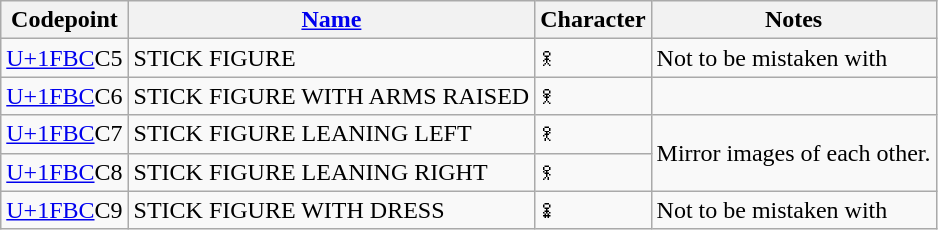<table class="wikitable">
<tr>
<th>Codepoint</th>
<th><a href='#'>Name</a></th>
<th>Character</th>
<th>Notes</th>
</tr>
<tr>
<td><a href='#'>U+1FBC</a>C5</td>
<td>STICK FIGURE</td>
<td>🯅</td>
<td>Not to be mistaken with </td>
</tr>
<tr>
<td><a href='#'>U+1FBC</a>C6</td>
<td>STICK FIGURE WITH ARMS RAISED</td>
<td>🯆</td>
<td></td>
</tr>
<tr>
<td><a href='#'>U+1FBC</a>C7</td>
<td>STICK FIGURE LEANING LEFT</td>
<td>🯇</td>
<td rowspan="2">Mirror images of each other.</td>
</tr>
<tr>
<td><a href='#'>U+1FBC</a>C8</td>
<td>STICK FIGURE LEANING RIGHT</td>
<td>🯈</td>
</tr>
<tr>
<td><a href='#'>U+1FBC</a>C9</td>
<td>STICK FIGURE WITH DRESS</td>
<td>🯉</td>
<td>Not to be mistaken with </td>
</tr>
</table>
